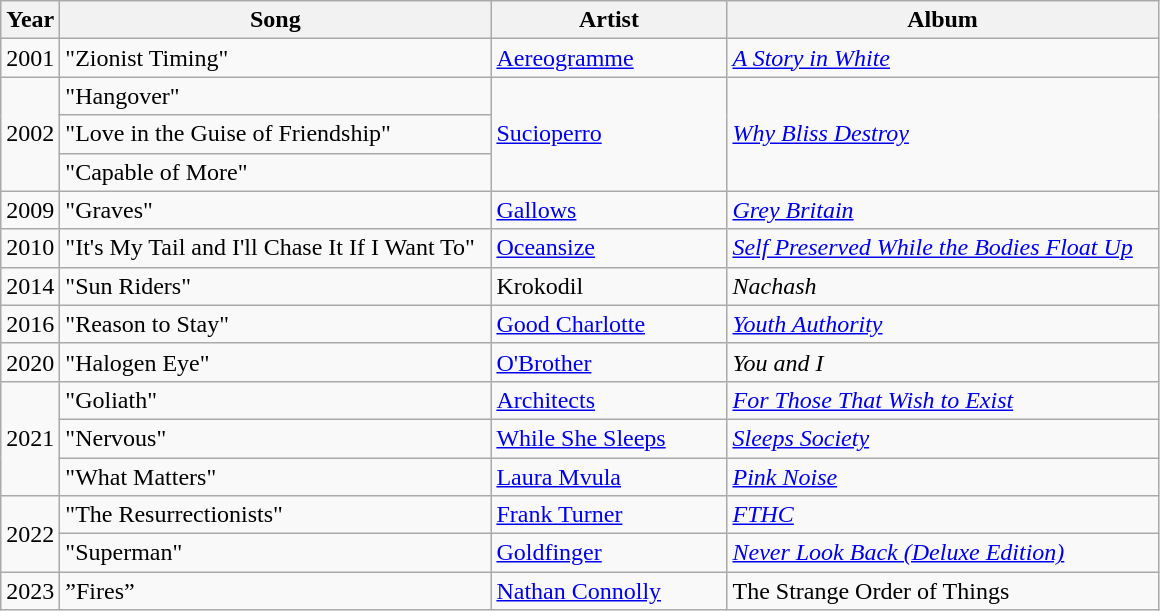<table class="wikitable">
<tr>
<th width=10>Year</th>
<th width=280>Song</th>
<th width=150>Artist</th>
<th width=280>Album</th>
</tr>
<tr>
<td>2001</td>
<td>"Zionist Timing"</td>
<td><a href='#'>Aereogramme</a></td>
<td><em><a href='#'>A Story in White</a></em></td>
</tr>
<tr>
<td rowspan="3">2002</td>
<td>"Hangover"</td>
<td rowspan="3"><a href='#'>Sucioperro</a></td>
<td rowspan="3"><em><a href='#'>Why Bliss Destroy</a></em></td>
</tr>
<tr>
<td>"Love in the Guise of Friendship"</td>
</tr>
<tr>
<td>"Capable of More"</td>
</tr>
<tr>
<td>2009</td>
<td>"Graves"</td>
<td><a href='#'>Gallows</a></td>
<td><em><a href='#'>Grey Britain</a></em></td>
</tr>
<tr>
<td>2010</td>
<td>"It's My Tail and I'll Chase It If I Want To"</td>
<td><a href='#'>Oceansize</a></td>
<td><em><a href='#'>Self Preserved While the Bodies Float Up</a></em></td>
</tr>
<tr>
<td>2014</td>
<td>"Sun Riders"</td>
<td>Krokodil</td>
<td><em>Nachash</em></td>
</tr>
<tr>
<td>2016</td>
<td>"Reason to Stay"</td>
<td><a href='#'>Good Charlotte</a></td>
<td><em><a href='#'>Youth Authority</a></em></td>
</tr>
<tr>
<td>2020</td>
<td>"Halogen Eye"</td>
<td><a href='#'>O'Brother</a></td>
<td><em>You and I</em></td>
</tr>
<tr>
<td rowspan="3">2021</td>
<td>"Goliath"</td>
<td><a href='#'>Architects</a></td>
<td><em><a href='#'>For Those That Wish to Exist</a></em></td>
</tr>
<tr>
<td>"Nervous"</td>
<td><a href='#'>While She Sleeps</a></td>
<td><em><a href='#'>Sleeps Society</a></em></td>
</tr>
<tr>
<td>"What Matters"</td>
<td><a href='#'>Laura Mvula</a></td>
<td><em><a href='#'>Pink Noise</a></em></td>
</tr>
<tr>
<td rowspan="2">2022</td>
<td>"The Resurrectionists"</td>
<td><a href='#'>Frank Turner</a></td>
<td><em><a href='#'>FTHC</a></em></td>
</tr>
<tr>
<td>"Superman"</td>
<td><a href='#'>Goldfinger</a></td>
<td><em><a href='#'>Never Look Back (Deluxe Edition)</a></em></td>
</tr>
<tr>
<td rowspan=“1”>2023</td>
<td>”Fires”</td>
<td><a href='#'>Nathan Connolly</a></td>
<td>The Strange Order of Things</td>
</tr>
</table>
